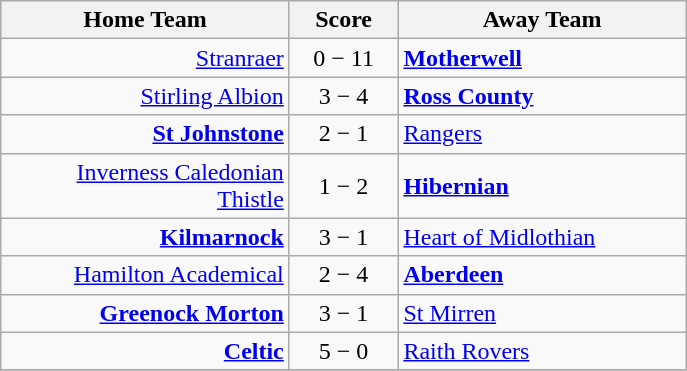<table class="wikitable" style="border-collapse: collapse;">
<tr>
<th align="right" width="185">Home Team</th>
<th align="center" width="65"> Score </th>
<th align="left" width="185">Away Team</th>
</tr>
<tr>
<td style="text-align: right;"><a href='#'>Stranraer</a></td>
<td style="text-align: center;">0 − 11</td>
<td style="text-align: left;"><strong><a href='#'>Motherwell</a></strong></td>
</tr>
<tr>
<td style="text-align: right;"><a href='#'>Stirling Albion</a></td>
<td style="text-align: center;">3 − 4</td>
<td style="text-align: left;"><strong><a href='#'>Ross County</a></strong></td>
</tr>
<tr>
<td style="text-align: right;"><strong><a href='#'>St Johnstone</a></strong></td>
<td style="text-align: center;">2 − 1</td>
<td style="text-align: left;"><a href='#'>Rangers</a></td>
</tr>
<tr>
<td style="text-align: right;"><a href='#'>Inverness Caledonian Thistle</a></td>
<td style="text-align: center;">1 − 2</td>
<td style="text-align: left;"><strong><a href='#'>Hibernian</a></strong></td>
</tr>
<tr>
<td style="text-align: right;"><strong><a href='#'>Kilmarnock</a></strong></td>
<td style="text-align: center;">3 − 1</td>
<td style="text-align: left;"><a href='#'>Heart of Midlothian</a></td>
</tr>
<tr>
<td style="text-align: right;"><a href='#'>Hamilton Academical</a></td>
<td style="text-align: center;">2 − 4</td>
<td style="text-align: left;"><strong><a href='#'>Aberdeen</a></strong></td>
</tr>
<tr>
<td style="text-align: right;"><strong><a href='#'>Greenock Morton</a></strong></td>
<td style="text-align: center;">3 − 1</td>
<td style="text-align: left;"><a href='#'>St Mirren</a></td>
</tr>
<tr>
<td style="text-align: right;"><strong><a href='#'>Celtic</a></strong></td>
<td style="text-align: center;">5 − 0</td>
<td style="text-align: left;"><a href='#'>Raith Rovers</a></td>
</tr>
<tr>
</tr>
</table>
